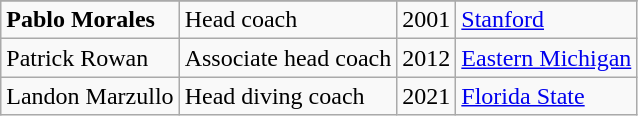<table class=wikitable>
<tr>
</tr>
<tr>
<td><strong>Pablo Morales</strong></td>
<td>Head coach</td>
<td>2001</td>
<td><a href='#'>Stanford</a></td>
</tr>
<tr>
<td>Patrick Rowan</td>
<td>Associate head coach</td>
<td>2012</td>
<td><a href='#'>Eastern Michigan</a></td>
</tr>
<tr>
<td>Landon Marzullo</td>
<td>Head diving coach</td>
<td>2021</td>
<td><a href='#'>Florida State</a></td>
</tr>
</table>
